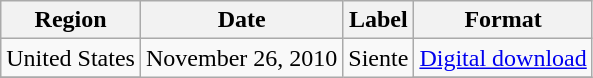<table class="wikitable">
<tr>
<th>Region</th>
<th>Date</th>
<th>Label</th>
<th>Format</th>
</tr>
<tr>
<td>United States</td>
<td rowspan="2">November 26, 2010</td>
<td rowspan="2">Siente</td>
<td><a href='#'>Digital download</a></td>
</tr>
<tr>
</tr>
</table>
